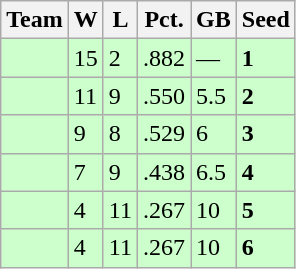<table class=wikitable>
<tr>
<th>Team</th>
<th>W</th>
<th>L</th>
<th>Pct.</th>
<th>GB</th>
<th>Seed</th>
</tr>
<tr bgcolor=ccffcc>
<td></td>
<td>15</td>
<td>2</td>
<td>.882</td>
<td>—</td>
<td><strong>1</strong></td>
</tr>
<tr bgcolor=ccffcc>
<td></td>
<td>11</td>
<td>9</td>
<td>.550</td>
<td>5.5</td>
<td><strong>2</strong></td>
</tr>
<tr bgcolor=ccffcc>
<td></td>
<td>9</td>
<td>8</td>
<td>.529</td>
<td>6</td>
<td><strong>3</strong></td>
</tr>
<tr bgcolor=ccffcc>
<td></td>
<td>7</td>
<td>9</td>
<td>.438</td>
<td>6.5</td>
<td><strong>4</strong></td>
</tr>
<tr bgcolor=ccffcc>
<td></td>
<td>4</td>
<td>11</td>
<td>.267</td>
<td>10</td>
<td><strong>5</strong></td>
</tr>
<tr bgcolor=ccffcc>
<td></td>
<td>4</td>
<td>11</td>
<td>.267</td>
<td>10</td>
<td><strong>6</strong></td>
</tr>
</table>
